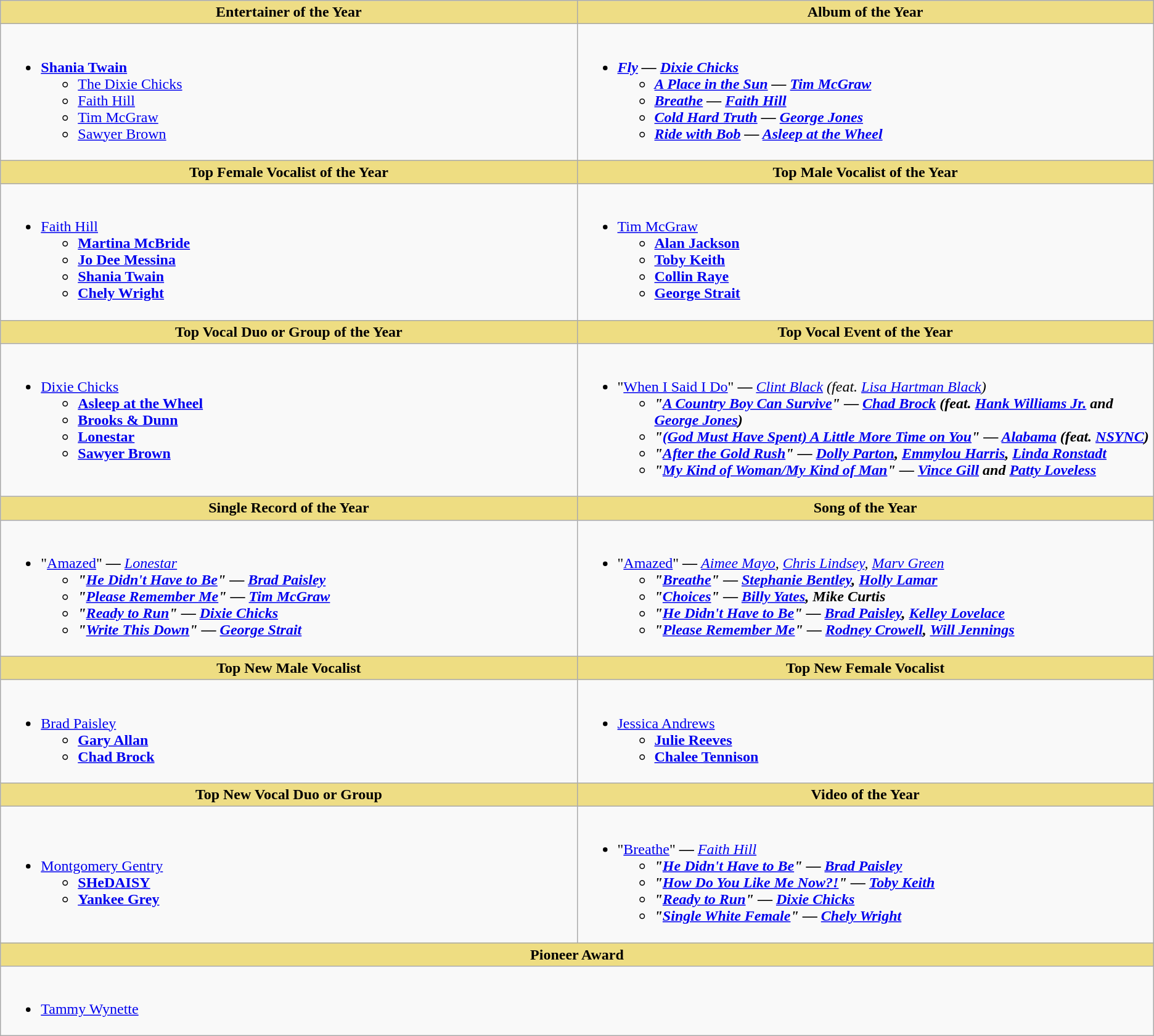<table class="wikitable">
<tr>
<th width="50%" style="background:#EEDD85;">Entertainer of the Year</th>
<th width="50%" style="background:#EEDD85;">Album of the Year</th>
</tr>
<tr>
<td style="vertical-align:top"><br><ul><li><strong><a href='#'>Shania Twain</a></strong><ul><li><a href='#'>The Dixie Chicks</a></li><li><a href='#'>Faith Hill</a></li><li><a href='#'>Tim McGraw</a></li><li><a href='#'>Sawyer Brown</a></li></ul></li></ul></td>
<td style="vertical-align:top"><br><ul><li><strong><em><a href='#'>Fly</a><em> — <a href='#'>Dixie Chicks</a><strong><ul><li></em><a href='#'>A Place in the Sun</a><em> — <a href='#'>Tim McGraw</a></li><li></em><a href='#'>Breathe</a><em> — <a href='#'>Faith Hill</a></li><li></em><a href='#'>Cold Hard Truth</a><em> — <a href='#'>George Jones</a></li><li></em><a href='#'>Ride with Bob</a><em> — <a href='#'>Asleep at the Wheel</a></li></ul></li></ul></td>
</tr>
<tr>
<th style="background:#EEDD82; width=50%">Top Female Vocalist of the Year</th>
<th style="background:#EEDD82; width=50%">Top Male Vocalist of the Year</th>
</tr>
<tr>
<td style="vertical-align:top"><br><ul><li></strong><a href='#'>Faith Hill</a><strong><ul><li><a href='#'>Martina McBride</a></li><li><a href='#'>Jo Dee Messina</a></li><li><a href='#'>Shania Twain</a></li><li><a href='#'>Chely Wright</a></li></ul></li></ul></td>
<td style="vertical-align:top"><br><ul><li></strong><a href='#'>Tim McGraw</a><strong><ul><li><a href='#'>Alan Jackson</a></li><li><a href='#'>Toby Keith</a></li><li><a href='#'>Collin Raye</a></li><li><a href='#'>George Strait</a></li></ul></li></ul></td>
</tr>
<tr>
<th style="background:#EEDD82; width=50%">Top Vocal Duo or Group of the Year</th>
<th style="background:#EEDD82; width=50%">Top Vocal Event of the Year</th>
</tr>
<tr>
<td style="vertical-align:top"><br><ul><li></strong><a href='#'>Dixie Chicks</a><strong><ul><li><a href='#'>Asleep at the Wheel</a></li><li><a href='#'>Brooks & Dunn</a></li><li><a href='#'>Lonestar</a></li><li><a href='#'>Sawyer Brown</a></li></ul></li></ul></td>
<td style="vertical-align:top"><br><ul><li></strong>"<a href='#'>When I Said I Do</a>"<strong> </em>—<em> </strong><a href='#'>Clint Black</a> (feat. <a href='#'>Lisa Hartman Black</a>)<strong><ul><li>"<a href='#'>A Country Boy Can Survive</a>" </em>—<em> <a href='#'>Chad Brock</a> (feat. <a href='#'>Hank Williams Jr.</a> and <a href='#'>George Jones</a>)</li><li>"<a href='#'>(God Must Have Spent) A Little More Time on You</a>" </em>—<em> <a href='#'>Alabama</a> (feat. <a href='#'>NSYNC</a>)</li><li>"<a href='#'>After the Gold Rush</a>" </em>—<em> <a href='#'>Dolly Parton</a>, <a href='#'>Emmylou Harris</a>, <a href='#'>Linda Ronstadt</a></li><li>"<a href='#'>My Kind of Woman/My Kind of Man</a>" </em>—<em> <a href='#'>Vince Gill</a> and <a href='#'>Patty Loveless</a></li></ul></li></ul></td>
</tr>
<tr>
<th style="background:#EEDD82; width=50%">Single Record of the Year</th>
<th style="background:#EEDD82; width=50%">Song of the Year</th>
</tr>
<tr>
<td style="vertical-align:top"><br><ul><li></strong>"<a href='#'>Amazed</a>"<strong> </em>—<em> </strong><a href='#'>Lonestar</a><strong><ul><li>"<a href='#'>He Didn't Have to Be</a>" </em>—<em> <a href='#'>Brad Paisley</a></li><li>"<a href='#'>Please Remember Me</a>" </em>—<em> <a href='#'>Tim McGraw</a></li><li>"<a href='#'>Ready to Run</a>" </em>—<em> <a href='#'>Dixie Chicks</a></li><li>"<a href='#'>Write This Down</a>" </em>—<em> <a href='#'>George Strait</a></li></ul></li></ul></td>
<td style="vertical-align:top"><br><ul><li></strong>"<a href='#'>Amazed</a>"<strong> </em>—<em> </strong><a href='#'>Aimee Mayo</a>, <a href='#'>Chris Lindsey</a>, <a href='#'>Marv Green</a><strong><ul><li>"<a href='#'>Breathe</a>" </em>—<em> <a href='#'>Stephanie Bentley</a>, <a href='#'>Holly Lamar</a></li><li>"<a href='#'>Choices</a>" </em>—<em> <a href='#'>Billy Yates</a>, Mike Curtis</li><li>"<a href='#'>He Didn't Have to Be</a>" </em>—<em> <a href='#'>Brad Paisley</a>, <a href='#'>Kelley Lovelace</a></li><li>"<a href='#'>Please Remember Me</a>" </em>—<em> <a href='#'>Rodney Crowell</a>, <a href='#'>Will Jennings</a></li></ul></li></ul></td>
</tr>
<tr>
<th style="background:#EEDD82; width=50%">Top New Male Vocalist</th>
<th style="background:#EEDD82; width=50%">Top New Female Vocalist</th>
</tr>
<tr>
<td style="vertical-align:top"><br><ul><li></strong><a href='#'>Brad Paisley</a><strong><ul><li><a href='#'>Gary Allan</a></li><li><a href='#'>Chad Brock</a></li></ul></li></ul></td>
<td style="vertical-align:top"><br><ul><li></strong><a href='#'>Jessica Andrews</a><strong><ul><li><a href='#'>Julie Reeves</a></li><li><a href='#'>Chalee Tennison</a></li></ul></li></ul></td>
</tr>
<tr>
<th style="background:#EEDD85; width=50%">Top New Vocal Duo or Group</th>
<th style="background:#EEDD85; width=50%">Video of the Year</th>
</tr>
<tr>
<td><br><ul><li></strong><a href='#'>Montgomery Gentry</a><strong><ul><li><a href='#'>SHeDAISY</a></li><li><a href='#'>Yankee Grey</a></li></ul></li></ul></td>
<td><br><ul><li></strong>"<a href='#'>Breathe</a>"<strong> </em>—<em> </strong><a href='#'>Faith Hill</a><strong><ul><li>"<a href='#'>He Didn't Have to Be</a>" </em>—<em> <a href='#'>Brad Paisley</a></li><li>"<a href='#'>How Do You Like Me Now?!</a>" </em>—<em> <a href='#'>Toby Keith</a></li><li>"<a href='#'>Ready to Run</a>" </em>—<em> <a href='#'>Dixie Chicks</a></li><li>"<a href='#'>Single White Female</a>" </em>—<em> <a href='#'>Chely Wright</a></li></ul></li></ul></td>
</tr>
<tr>
<th colspan="2" style="background:#EEDD82; width=50%">Pioneer Award</th>
</tr>
<tr>
<td colspan="2"><br><ul><li></strong><a href='#'>Tammy Wynette</a><strong></li></ul></td>
</tr>
</table>
